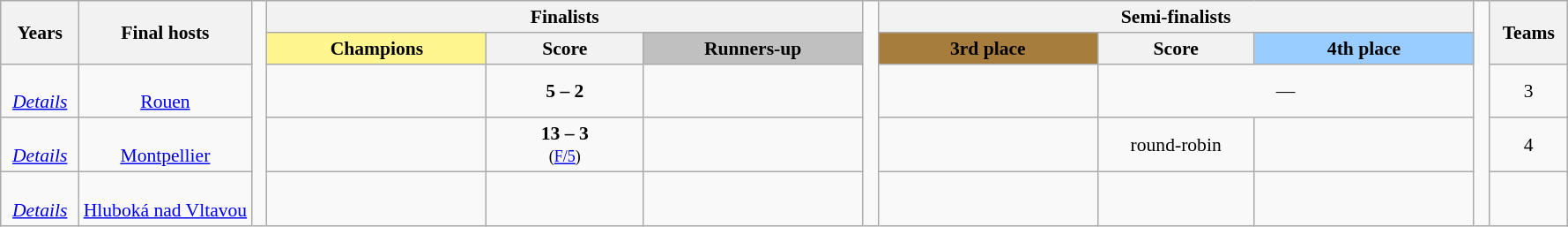<table class="wikitable" style="font-size:90%; text-align: center;">
<tr>
<th rowspan=2 width=5%>Years</th>
<th rowspan=2 width=11%>Final hosts</th>
<td width=1% rowspan=5 style="border-top:none;border-bottom:none;"></td>
<th colspan=3>Finalists</th>
<td width=1% rowspan=5 style="border-top:none;border-bottom:none;"></td>
<th colspan=3>Semi-finalists</th>
<td width=1% rowspan=5 style="border-top:none;border-bottom:none;"></td>
<th rowspan=2 width=5%>Teams</th>
</tr>
<tr>
<th width=14% style="background:#fff68f">Champions</th>
<th width=10%>Score</th>
<th width=14% style="background:silver">Runners-up</th>
<th width=14% style="background:#a67d3d">3rd place</th>
<th width=10%>Score</th>
<th width=14% style="background:#9acdff">4th place</th>
</tr>
<tr>
<td><br><em><a href='#'>Details</a></em></td>
<td><br><a href='#'>Rouen</a></td>
<td><strong></strong></td>
<td><strong>5 – 2</strong></td>
<td></td>
<td></td>
<td colspan=2>—</td>
<td>3</td>
</tr>
<tr>
<td><br><em><a href='#'>Details</a></em></td>
<td><br><a href='#'>Montpellier</a></td>
<td><strong></strong></td>
<td><strong>13 – 3</strong> <br><small> (<a href='#'>F/5</a>)</small></td>
<td></td>
<td></td>
<td>round-robin</td>
<td></td>
<td>4</td>
</tr>
<tr>
<td><br><em><a href='#'>Details</a></em></td>
<td><br><a href='#'>Hluboká nad Vltavou</a></td>
<td></td>
<td></td>
<td></td>
<td></td>
<td></td>
<td></td>
<td></td>
</tr>
</table>
